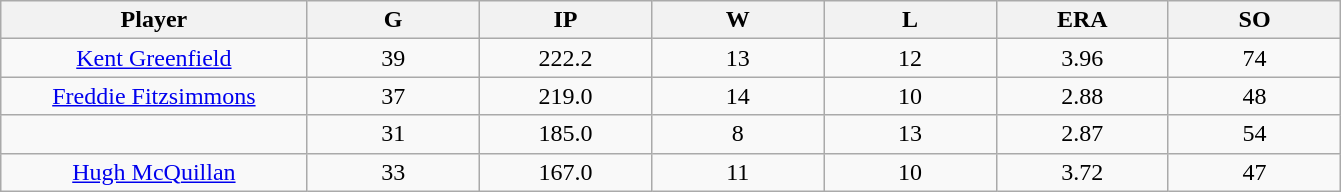<table class="wikitable sortable">
<tr>
<th bgcolor="#DDDDFF" width="16%">Player</th>
<th bgcolor="#DDDDFF" width="9%">G</th>
<th bgcolor="#DDDDFF" width="9%">IP</th>
<th bgcolor="#DDDDFF" width="9%">W</th>
<th bgcolor="#DDDDFF" width="9%">L</th>
<th bgcolor="#DDDDFF" width="9%">ERA</th>
<th bgcolor="#DDDDFF" width="9%">SO</th>
</tr>
<tr align="center">
<td><a href='#'>Kent Greenfield</a></td>
<td>39</td>
<td>222.2</td>
<td>13</td>
<td>12</td>
<td>3.96</td>
<td>74</td>
</tr>
<tr align=center>
<td><a href='#'>Freddie Fitzsimmons</a></td>
<td>37</td>
<td>219.0</td>
<td>14</td>
<td>10</td>
<td>2.88</td>
<td>48</td>
</tr>
<tr align=center>
<td></td>
<td>31</td>
<td>185.0</td>
<td>8</td>
<td>13</td>
<td>2.87</td>
<td>54</td>
</tr>
<tr align="center">
<td><a href='#'>Hugh McQuillan</a></td>
<td>33</td>
<td>167.0</td>
<td>11</td>
<td>10</td>
<td>3.72</td>
<td>47</td>
</tr>
</table>
